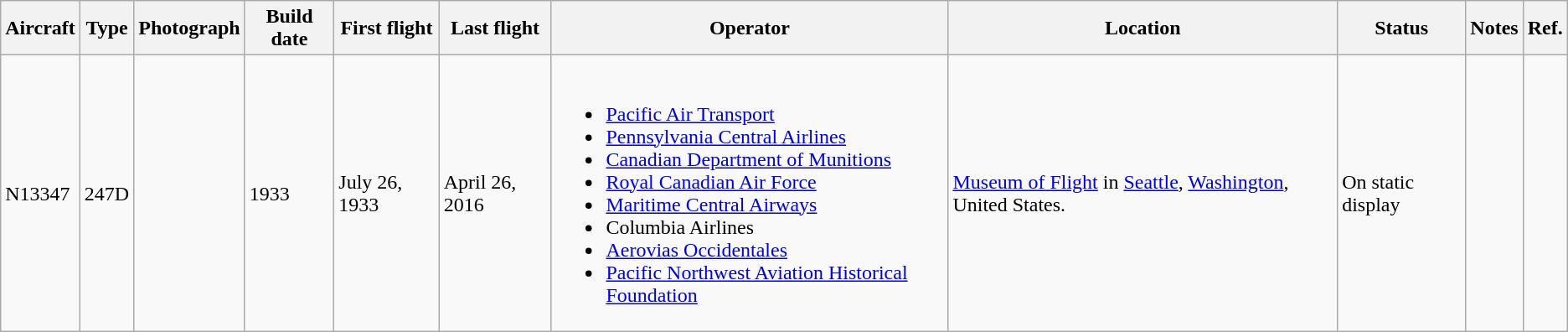<table class="wikitable">
<tr>
<th>Aircraft</th>
<th>Type</th>
<th>Photograph</th>
<th>Build date</th>
<th>First flight</th>
<th>Last flight</th>
<th>Operator</th>
<th>Location</th>
<th>Status</th>
<th>Notes</th>
<th>Ref.</th>
</tr>
<tr>
<td>N13347</td>
<td>247D</td>
<td></td>
<td>1933</td>
<td>July 26, 1933</td>
<td>April 26, 2016</td>
<td><br><ul><li><a href='#'>Pacific Air Transport</a></li><li><a href='#'>Pennsylvania Central Airlines</a></li><li><a href='#'>Canadian Department of Munitions</a></li><li><a href='#'>Royal Canadian Air Force</a></li><li><a href='#'>Maritime Central Airways</a></li><li>Columbia Airlines</li><li><a href='#'>Aerovias Occidentales</a></li><li><a href='#'>Pacific Northwest Aviation Historical Foundation</a></li></ul></td>
<td><a href='#'>Museum of Flight</a> in <a href='#'>Seattle</a>, <a href='#'>Washington</a>, United States.</td>
<td>On static display</td>
<td></td>
<td></td>
</tr>
</table>
